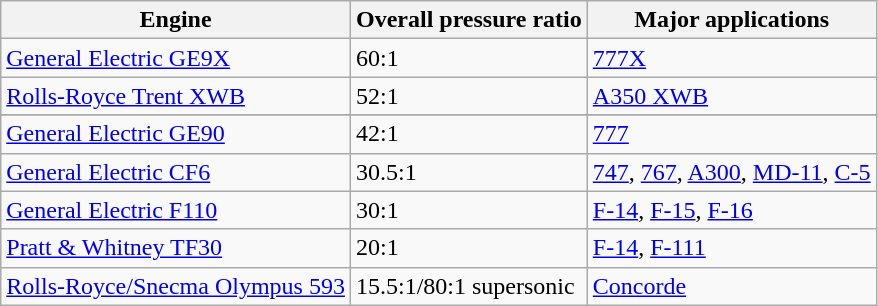<table class="wikitable">
<tr>
<th>Engine</th>
<th>Overall pressure ratio</th>
<th>Major applications</th>
</tr>
<tr>
<td><a href='#'>General Electric GE9X</a></td>
<td>60:1</td>
<td><a href='#'>777X</a></td>
</tr>
<tr>
<td><a href='#'>Rolls-Royce Trent XWB</a></td>
<td>52:1</td>
<td><a href='#'>A350 XWB</a></td>
</tr>
<tr>
</tr>
<tr>
<td><a href='#'>General Electric GE90</a></td>
<td>42:1</td>
<td><a href='#'>777</a></td>
</tr>
<tr>
<td><a href='#'>General Electric CF6</a></td>
<td>30.5:1</td>
<td><a href='#'>747</a>, <a href='#'>767</a>, <a href='#'>A300</a>, <a href='#'>MD-11</a>, <a href='#'>C-5</a></td>
</tr>
<tr>
<td><a href='#'>General Electric F110</a></td>
<td>30:1</td>
<td><a href='#'>F-14</a>, <a href='#'>F-15</a>, <a href='#'>F-16</a></td>
</tr>
<tr>
<td><a href='#'>Pratt & Whitney TF30</a></td>
<td>20:1</td>
<td><a href='#'>F-14</a>, <a href='#'>F-111</a></td>
</tr>
<tr>
<td><a href='#'>Rolls-Royce/Snecma Olympus 593</a></td>
<td>15.5:1/80:1 supersonic</td>
<td><a href='#'>Concorde</a></td>
</tr>
</table>
